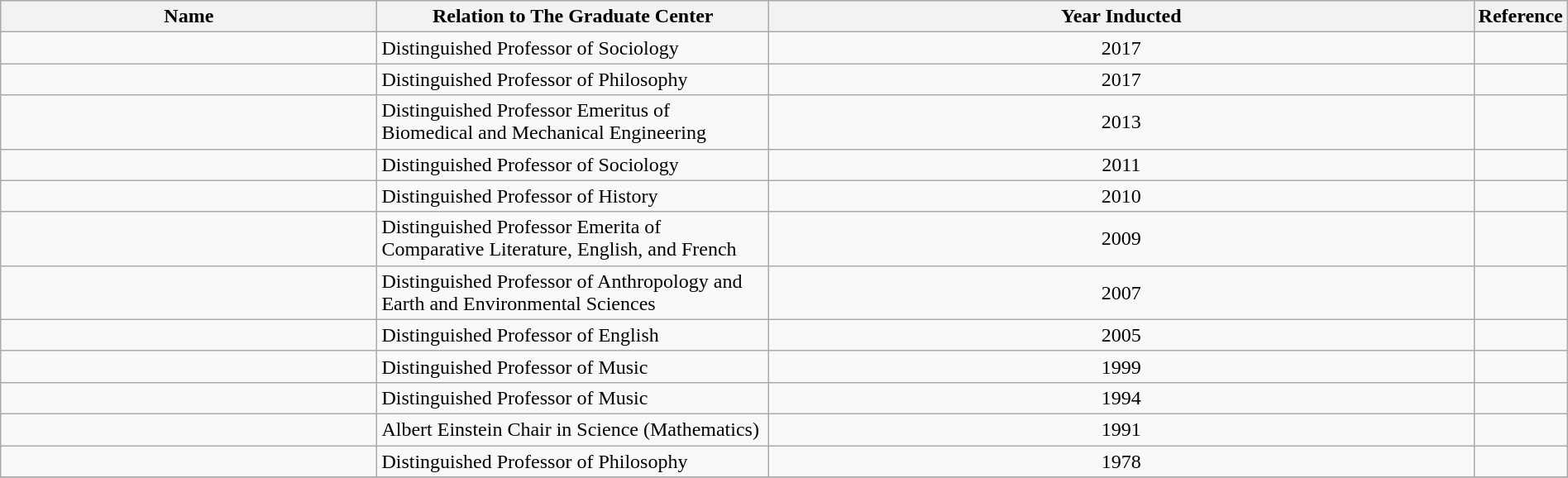<table class="wikitable sortable" style="width:100%">
<tr>
<th style="width:*;">Name</th>
<th style="width:25%;">Relation to The Graduate Center</th>
<th style="width:45%;">Year Inducted</th>
<th style="width:5%;" class="unsortable">Reference</th>
</tr>
<tr>
<td></td>
<td>Distinguished Professor of Sociology</td>
<td style="text-align:center;">2017</td>
<td style="text-align:center;"></td>
</tr>
<tr>
<td></td>
<td>Distinguished Professor of Philosophy</td>
<td style="text-align:center;">2017</td>
<td style="text-align:center;"></td>
</tr>
<tr>
<td></td>
<td>Distinguished Professor Emeritus of Biomedical and Mechanical Engineering</td>
<td style="text-align:center;">2013</td>
<td style="text-align:center;"></td>
</tr>
<tr>
<td></td>
<td>Distinguished Professor of Sociology</td>
<td style="text-align:center;">2011</td>
<td style="text-align:center;"></td>
</tr>
<tr>
<td></td>
<td>Distinguished Professor of History</td>
<td style="text-align:center;">2010</td>
<td style="text-align:center;"></td>
</tr>
<tr>
<td></td>
<td>Distinguished Professor Emerita of Comparative Literature, English, and French</td>
<td style="text-align:center;">2009</td>
<td style="text-align:center;"></td>
</tr>
<tr>
<td></td>
<td>Distinguished Professor of Anthropology and Earth and Environmental Sciences</td>
<td style="text-align:center;">2007</td>
<td style="text-align:center;"></td>
</tr>
<tr>
<td></td>
<td>Distinguished Professor of English</td>
<td style="text-align:center;">2005</td>
<td style="text-align:center;"></td>
</tr>
<tr>
<td></td>
<td>Distinguished Professor of Music</td>
<td style="text-align:center;">1999</td>
<td style="text-align:center;"></td>
</tr>
<tr>
<td></td>
<td>Distinguished Professor of Music</td>
<td style="text-align:center;">1994</td>
<td style="text-align:center;"></td>
</tr>
<tr>
<td></td>
<td>Albert Einstein Chair in Science (Mathematics)</td>
<td style="text-align:center;">1991</td>
<td style="text-align:center;"></td>
</tr>
<tr>
<td></td>
<td>Distinguished Professor of Philosophy</td>
<td style="text-align:center;">1978</td>
<td style="text-align:center;"></td>
</tr>
<tr>
</tr>
</table>
